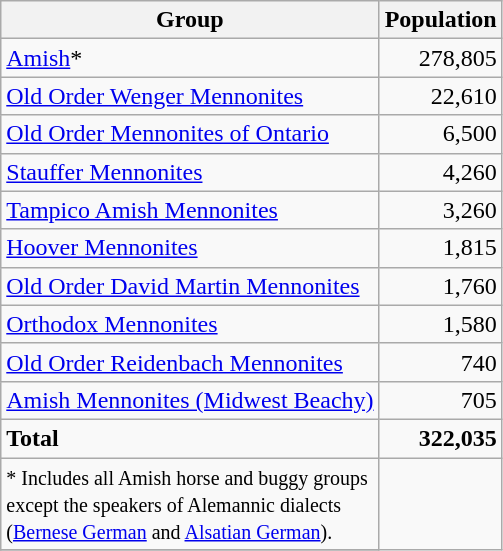<table class="wikitable floatright">
<tr>
<th>Group</th>
<th>Population</th>
</tr>
<tr>
<td><a href='#'>Amish</a>*</td>
<td align="right">278,805</td>
</tr>
<tr>
<td><a href='#'>Old Order Wenger Mennonites</a></td>
<td align="right">22,610</td>
</tr>
<tr>
<td><a href='#'>Old Order Mennonites of Ontario</a></td>
<td align="right">6,500</td>
</tr>
<tr>
<td><a href='#'>Stauffer Mennonites</a></td>
<td align="right">4,260</td>
</tr>
<tr>
<td><a href='#'>Tampico Amish Mennonites</a></td>
<td align="right">3,260</td>
</tr>
<tr>
<td><a href='#'>Hoover Mennonites</a></td>
<td align="right">1,815</td>
</tr>
<tr>
<td><a href='#'>Old Order David Martin Mennonites</a></td>
<td align="right">1,760</td>
</tr>
<tr>
<td><a href='#'>Orthodox Mennonites</a></td>
<td align="right">1,580</td>
</tr>
<tr>
<td><a href='#'>Old Order Reidenbach Mennonites</a></td>
<td align="right">740</td>
</tr>
<tr>
<td><a href='#'>Amish Mennonites (Midwest Beachy)</a></td>
<td align="right">705</td>
</tr>
<tr>
<td><strong>Total</strong></td>
<td align="right"><strong>322,035</strong></td>
</tr>
<tr>
<td><small> * Includes all Amish horse and buggy groups<br> except the speakers of Alemannic dialects<br> (<a href='#'>Bernese German</a> and <a href='#'>Alsatian German</a>).</small></td>
</tr>
<tr>
</tr>
</table>
